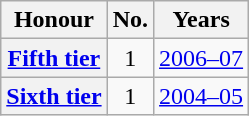<table class="wikitable plainrowheaders">
<tr>
<th scope=col>Honour</th>
<th scope=col>No.</th>
<th scope=col>Years</th>
</tr>
<tr>
<th scope=row><a href='#'>Fifth tier</a></th>
<td align=center>1</td>
<td><a href='#'>2006–07</a></td>
</tr>
<tr>
<th scope=row><a href='#'>Sixth tier</a></th>
<td align=center>1</td>
<td><a href='#'>2004–05</a></td>
</tr>
</table>
